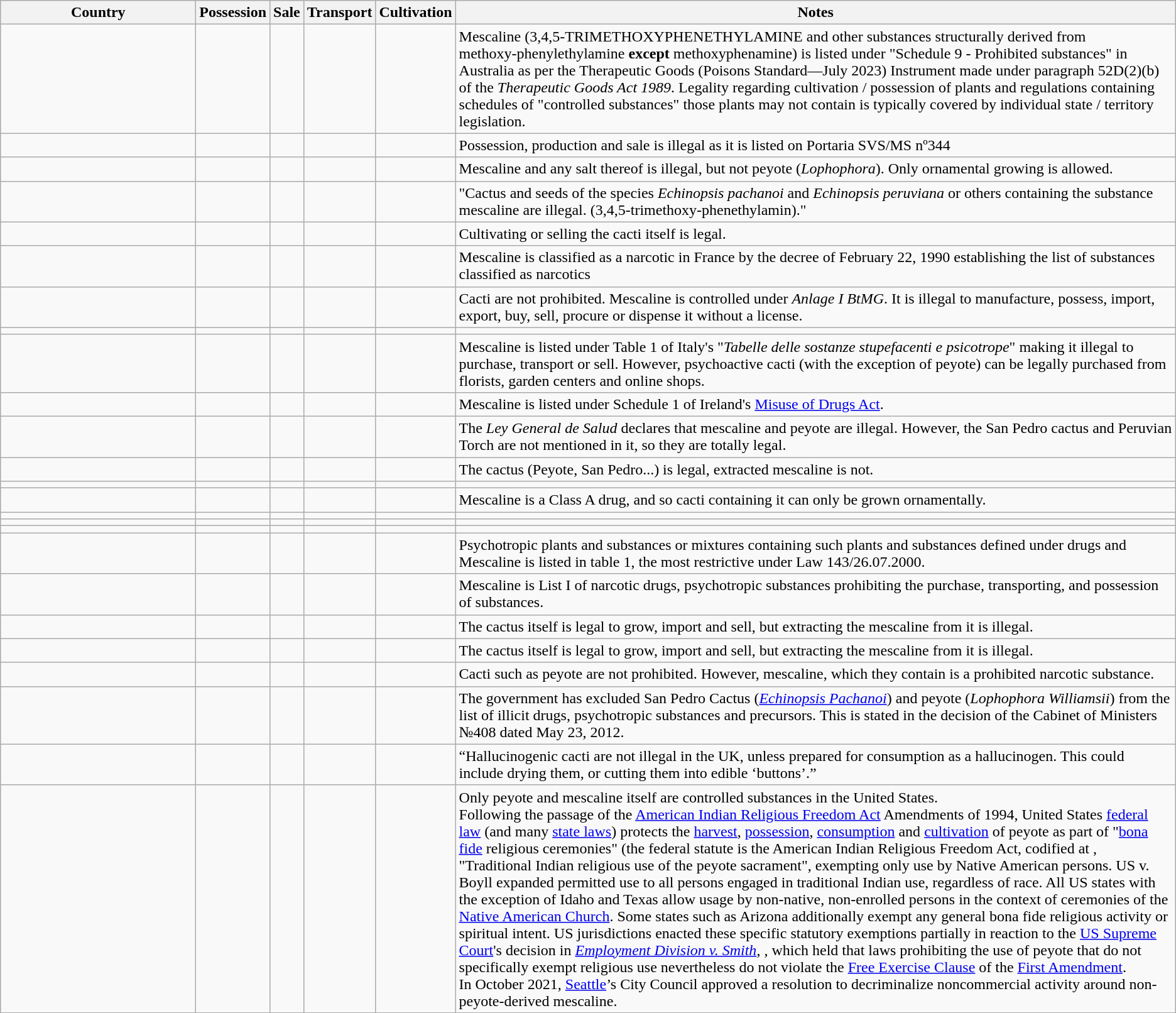<table class="wikitable sortable" style="text-align:left">
<tr>
<th style="width:200px;"><strong>Country</strong></th>
<th><strong>Possession</strong></th>
<th><strong>Sale</strong></th>
<th><strong>Transport</strong></th>
<th><strong>Cultivation</strong></th>
<th><strong>Notes</strong></th>
</tr>
<tr>
<td></td>
<td></td>
<td></td>
<td></td>
<td></td>
<td>Mescaline (3,4,5‑TRIMETHOXYPHENETHYLAMINE and other substances structurally derived from methoxy‑phenylethylamine <strong>except</strong> methoxyphenamine) is listed under "Schedule 9 - Prohibited substances" in Australia as per the Therapeutic Goods (Poisons Standard—July 2023) Instrument made under paragraph 52D(2)(b) of the <em>Therapeutic Goods Act 1989</em>. Legality regarding cultivation / possession of plants and regulations containing schedules of "controlled substances" those plants may not contain is typically covered by individual state / territory legislation.</td>
</tr>
<tr>
<td></td>
<td></td>
<td></td>
<td></td>
<td></td>
<td>Possession, production and sale is illegal as it is listed on Portaria SVS/MS nº344</td>
</tr>
<tr>
<td></td>
<td></td>
<td></td>
<td></td>
<td></td>
<td>Mescaline and any salt thereof is illegal, but not peyote (<em>Lophophora</em>). Only ornamental growing is allowed.</td>
</tr>
<tr>
<td></td>
<td></td>
<td></td>
<td></td>
<td></td>
<td>"Cactus and seeds of the species <em>Echinopsis pachanoi</em> and <em>Echinopsis peruviana</em> or others containing the substance mescaline are illegal. (3,4,5-trimethoxy-phenethylamin)."</td>
</tr>
<tr>
<td></td>
<td></td>
<td></td>
<td></td>
<td></td>
<td>Cultivating or selling the cacti itself is legal. </td>
</tr>
<tr>
<td></td>
<td></td>
<td></td>
<td></td>
<td></td>
<td>Mescaline is classified as a narcotic in France by the decree of February 22, 1990 establishing the list of substances classified as narcotics</td>
</tr>
<tr>
<td></td>
<td></td>
<td></td>
<td></td>
<td></td>
<td>Cacti are not prohibited. Mescaline is controlled under <em>Anlage I BtMG</em>. It is illegal to manufacture, possess, import, export, buy, sell, procure or dispense it without a license.</td>
</tr>
<tr>
<td></td>
<td></td>
<td></td>
<td></td>
<td></td>
<td></td>
</tr>
<tr>
<td></td>
<td></td>
<td></td>
<td></td>
<td></td>
<td>Mescaline is listed under Table 1 of Italy's "<em>Tabelle delle sostanze stupefacenti e psicotrope</em>" making it illegal to purchase, transport or sell. However, psychoactive cacti (with the exception of peyote) can be legally purchased from florists, garden centers and online shops.</td>
</tr>
<tr>
<td></td>
<td></td>
<td></td>
<td></td>
<td></td>
<td>Mescaline is listed under Schedule 1 of Ireland's <a href='#'>Misuse of Drugs Act</a>.</td>
</tr>
<tr>
<td></td>
<td></td>
<td></td>
<td></td>
<td></td>
<td>The <em>Ley General de Salud</em> declares that mescaline and peyote are illegal. However, the San Pedro cactus and Peruvian Torch are not mentioned in it, so they are totally legal.</td>
</tr>
<tr>
<td></td>
<td></td>
<td></td>
<td></td>
<td></td>
<td>The cactus (Peyote, San Pedro...) is legal, extracted mescaline is not.</td>
</tr>
<tr>
<td></td>
<td></td>
<td></td>
<td></td>
<td></td>
<td></td>
</tr>
<tr>
<td></td>
<td></td>
<td></td>
<td></td>
<td></td>
<td>Mescaline is a Class A drug, and so cacti containing it can only be grown ornamentally.</td>
</tr>
<tr>
<td></td>
<td></td>
<td></td>
<td></td>
<td></td>
<td></td>
</tr>
<tr>
<td></td>
<td></td>
<td></td>
<td></td>
<td></td>
<td></td>
</tr>
<tr>
<td></td>
<td></td>
<td></td>
<td></td>
<td></td>
<td></td>
</tr>
<tr>
<td></td>
<td></td>
<td></td>
<td></td>
<td></td>
<td>Psychotropic plants and substances or mixtures containing such plants and substances defined under drugs and Mescaline is listed in table 1, the most restrictive under Law 143/26.07.2000.</td>
</tr>
<tr>
<td></td>
<td></td>
<td></td>
<td></td>
<td></td>
<td>Mescaline is List I of narcotic drugs, psychotropic substances prohibiting the purchase, transporting, and possession of substances.</td>
</tr>
<tr>
<td></td>
<td></td>
<td></td>
<td></td>
<td></td>
<td>The cactus itself is legal to grow, import and sell, but extracting the mescaline from it is illegal.</td>
</tr>
<tr>
<td></td>
<td></td>
<td></td>
<td></td>
<td></td>
<td>The cactus itself is legal to grow, import and sell, but extracting the mescaline from it is illegal.</td>
</tr>
<tr>
<td></td>
<td></td>
<td></td>
<td></td>
<td></td>
<td>Cacti such as peyote are not prohibited. However, mescaline, which they contain is a prohibited narcotic substance.</td>
</tr>
<tr>
<td></td>
<td></td>
<td></td>
<td></td>
<td></td>
<td>The government has excluded San Pedro Cactus (<a href='#'><em>Echinopsis Pachanoi</em></a>) and peyote (<em>Lophophora Williamsii</em>) from the list of illicit drugs, psychotropic substances and precursors. This is stated in the decision of the Cabinet of Ministers №408 dated May 23, 2012.</td>
</tr>
<tr>
<td></td>
<td></td>
<td></td>
<td></td>
<td></td>
<td>“Hallucinogenic cacti are not illegal in the UK, unless prepared for consumption as a hallucinogen. This could include drying them, or cutting them into edible ‘buttons’.” </td>
</tr>
<tr>
<td></td>
<td></td>
<td></td>
<td></td>
<td></td>
<td>Only peyote and mescaline itself are controlled substances in the United States. <br>Following the passage of the <a href='#'>American Indian Religious Freedom Act</a> Amendments of 1994, United States <a href='#'>federal law</a> (and many <a href='#'>state laws</a>) protects the <a href='#'>harvest</a>, <a href='#'>possession</a>, <a href='#'>consumption</a> and <a href='#'>cultivation</a> of peyote as part of "<a href='#'>bona fide</a> religious ceremonies" (the federal statute is the American Indian Religious Freedom Act, codified at , "Traditional Indian religious use of the peyote sacrament", exempting only use by Native American persons. US v. Boyll expanded permitted use to all persons engaged in traditional Indian use, regardless of race. All US states with the exception of Idaho and Texas allow usage by non-native, non-enrolled persons in the context of ceremonies of the <a href='#'>Native American Church</a>. Some states such as Arizona additionally exempt any general bona fide religious activity or spiritual intent. US jurisdictions enacted these specific statutory exemptions partially in reaction to the <a href='#'>US Supreme Court</a>'s decision in <em><a href='#'>Employment Division v. Smith</a></em>, , which held that laws prohibiting the use of peyote that do not specifically exempt religious use nevertheless do not violate the <a href='#'>Free Exercise Clause</a> of the <a href='#'>First Amendment</a>.<br>In October 2021, <a href='#'>Seattle</a>’s City Council approved a resolution to decriminalize noncommercial activity around non-peyote-derived mescaline.</td>
</tr>
<tr>
</tr>
</table>
